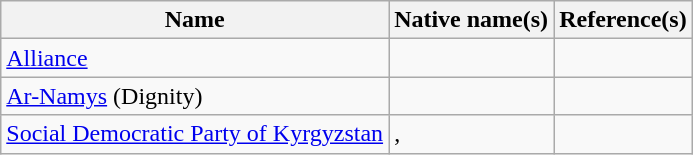<table class="wikitable">
<tr>
<th>Name</th>
<th>Native name(s)</th>
<th>Reference(s)</th>
</tr>
<tr>
<td><a href='#'>Alliance</a></td>
<td></td>
<td></td>
</tr>
<tr>
<td><a href='#'>Ar-Namys</a> (Dignity)</td>
<td></td>
<td></td>
</tr>
<tr>
<td><a href='#'>Social Democratic Party of Kyrgyzstan</a></td>
<td>, </td>
<td></td>
</tr>
</table>
